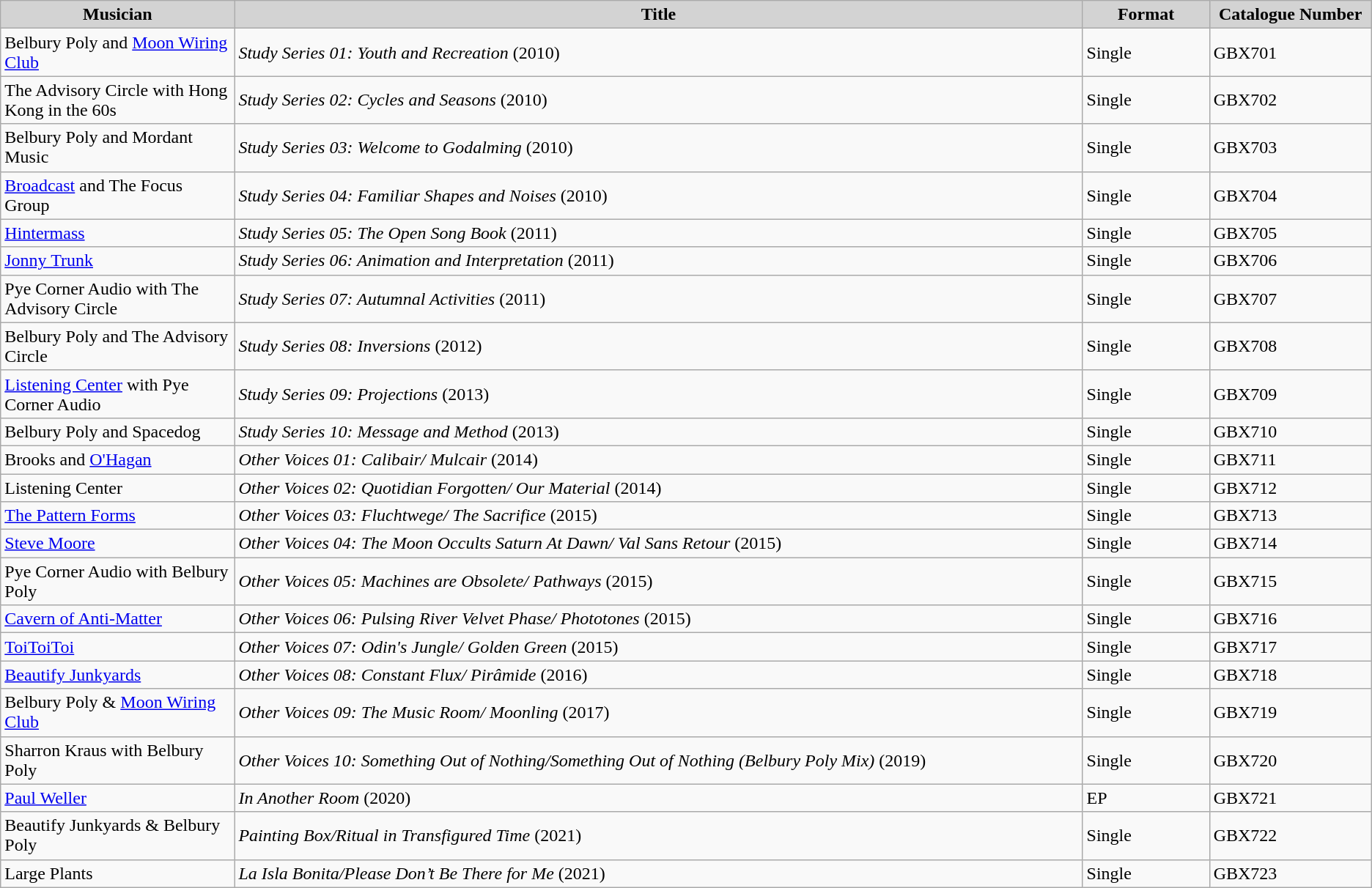<table class="wikitable">
<tr>
<th width=8% style="background:lightgray;">Musician</th>
<th width=29% style="background:lightgray;">Title</th>
<th width=4% style="background:lightgray;">Format</th>
<th width=5% style="background:lightgray;">Catalogue Number</th>
</tr>
<tr>
<td>Belbury Poly and <a href='#'>Moon Wiring Club</a></td>
<td><em>Study Series 01: Youth and Recreation</em> (2010)</td>
<td>Single</td>
<td>GBX701</td>
</tr>
<tr>
<td>The Advisory Circle with Hong Kong in the 60s</td>
<td><em>Study Series 02: Cycles and Seasons</em> (2010)</td>
<td>Single</td>
<td>GBX702</td>
</tr>
<tr>
<td>Belbury Poly and Mordant Music</td>
<td><em>Study Series 03: Welcome to Godalming</em> (2010)</td>
<td>Single</td>
<td>GBX703</td>
</tr>
<tr>
<td><a href='#'>Broadcast</a> and The Focus Group</td>
<td><em>Study Series 04: Familiar Shapes and Noises</em> (2010)</td>
<td>Single</td>
<td>GBX704</td>
</tr>
<tr>
<td><a href='#'>Hintermass</a></td>
<td><em>Study Series 05: The Open Song Book</em> (2011)</td>
<td>Single</td>
<td>GBX705</td>
</tr>
<tr>
<td><a href='#'>Jonny Trunk</a></td>
<td><em>Study Series 06: Animation and Interpretation</em> (2011)</td>
<td>Single</td>
<td>GBX706</td>
</tr>
<tr>
<td>Pye Corner Audio with The Advisory Circle</td>
<td><em>Study Series 07: Autumnal Activities</em> (2011)</td>
<td>Single</td>
<td>GBX707</td>
</tr>
<tr>
<td>Belbury Poly and The Advisory Circle</td>
<td><em>Study Series 08: Inversions</em> (2012)</td>
<td>Single</td>
<td>GBX708</td>
</tr>
<tr>
<td><a href='#'>Listening Center</a> with Pye Corner Audio</td>
<td><em>Study Series 09: Projections</em> (2013)</td>
<td>Single</td>
<td>GBX709</td>
</tr>
<tr>
<td>Belbury Poly and Spacedog</td>
<td><em>Study Series 10: Message and Method</em> (2013)</td>
<td>Single</td>
<td>GBX710</td>
</tr>
<tr>
<td>Brooks and <a href='#'>O'Hagan</a></td>
<td><em>Other Voices 01: Calibair/ Mulcair</em> (2014)</td>
<td>Single</td>
<td>GBX711</td>
</tr>
<tr>
<td>Listening Center</td>
<td><em>Other Voices 02: Quotidian Forgotten/ Our Material</em> (2014)</td>
<td>Single</td>
<td>GBX712</td>
</tr>
<tr>
<td><a href='#'>The Pattern Forms</a></td>
<td><em>Other Voices 03: Fluchtwege/ The Sacrifice</em> (2015)</td>
<td>Single</td>
<td>GBX713</td>
</tr>
<tr>
<td><a href='#'>Steve Moore</a></td>
<td><em>Other Voices 04: The Moon Occults Saturn At Dawn/ Val Sans Retour</em> (2015)</td>
<td>Single</td>
<td>GBX714</td>
</tr>
<tr>
<td>Pye Corner Audio with Belbury Poly</td>
<td><em>Other Voices 05: Machines are Obsolete/ Pathways</em> (2015)</td>
<td>Single</td>
<td>GBX715</td>
</tr>
<tr>
<td><a href='#'>Cavern of Anti-Matter</a></td>
<td><em>Other Voices 06: Pulsing River Velvet Phase/ Phototones</em> (2015)</td>
<td>Single</td>
<td>GBX716</td>
</tr>
<tr>
<td><a href='#'>ToiToiToi</a></td>
<td><em>Other Voices 07: Odin's Jungle/ Golden Green</em> (2015)</td>
<td>Single</td>
<td>GBX717</td>
</tr>
<tr>
<td><a href='#'>Beautify Junkyards</a></td>
<td><em>Other Voices 08: Constant Flux/ Pirâmide</em> (2016)</td>
<td>Single</td>
<td>GBX718</td>
</tr>
<tr>
<td>Belbury Poly & <a href='#'>Moon Wiring Club</a></td>
<td><em>Other Voices 09: The Music Room/ Moonling</em> (2017)</td>
<td>Single</td>
<td>GBX719</td>
</tr>
<tr>
<td>Sharron Kraus with Belbury Poly</td>
<td><em>Other Voices 10: Something Out of Nothing/Something Out of Nothing (Belbury Poly Mix)</em> (2019)</td>
<td>Single</td>
<td>GBX720</td>
</tr>
<tr>
<td><a href='#'>Paul Weller</a></td>
<td><em>In Another Room</em> (2020)</td>
<td>EP</td>
<td>GBX721</td>
</tr>
<tr>
<td>Beautify Junkyards & Belbury Poly</td>
<td><em>Painting Box/Ritual in Transfigured Time</em> (2021)</td>
<td>Single</td>
<td>GBX722</td>
</tr>
<tr>
<td>Large Plants</td>
<td><em>La Isla Bonita/Please Don’t Be There for Me</em> (2021)</td>
<td>Single</td>
<td>GBX723</td>
</tr>
</table>
